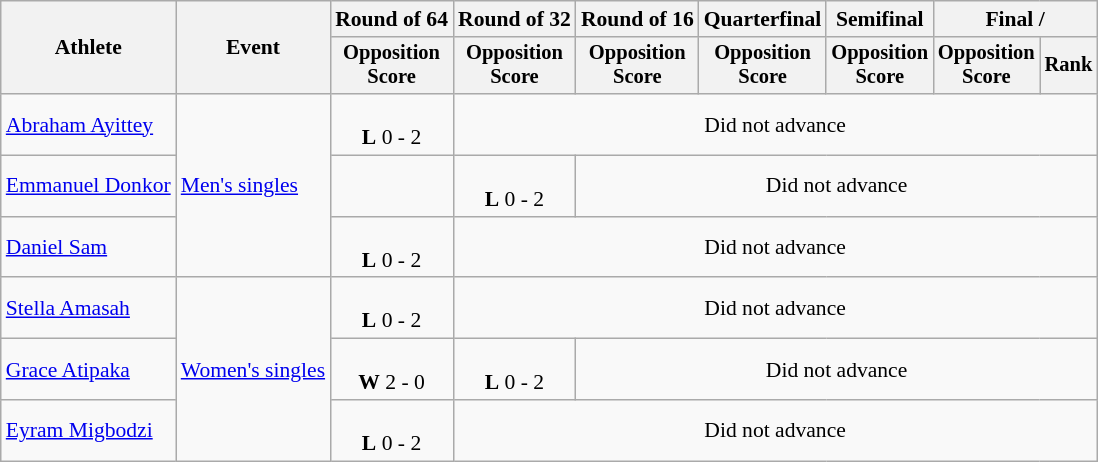<table class=wikitable style="font-size:90%">
<tr>
<th rowspan=2>Athlete</th>
<th rowspan=2>Event</th>
<th>Round of 64</th>
<th>Round of 32</th>
<th>Round of 16</th>
<th>Quarterfinal</th>
<th>Semifinal</th>
<th colspan=2>Final / </th>
</tr>
<tr style="font-size:95%">
<th>Opposition<br>Score</th>
<th>Opposition<br>Score</th>
<th>Opposition<br>Score</th>
<th>Opposition<br>Score</th>
<th>Opposition<br>Score</th>
<th>Opposition<br>Score</th>
<th>Rank</th>
</tr>
<tr align=center>
<td align=left><a href='#'>Abraham Ayittey</a></td>
<td align=left rowspan=3><a href='#'>Men's singles</a></td>
<td><br><strong>L</strong> 0 - 2</td>
<td colspan=6>Did not advance</td>
</tr>
<tr align=center>
<td align=left><a href='#'>Emmanuel Donkor</a></td>
<td></td>
<td><br><strong>L</strong> 0 - 2</td>
<td colspan=5>Did not advance</td>
</tr>
<tr align=center>
<td align=left><a href='#'>Daniel Sam</a></td>
<td><br><strong>L</strong> 0 - 2</td>
<td colspan=6>Did not advance</td>
</tr>
<tr align=center>
<td align=left><a href='#'>Stella Amasah</a></td>
<td align=left rowspan=3><a href='#'>Women's singles</a></td>
<td><br><strong>L</strong> 0 - 2</td>
<td colspan=6>Did not advance</td>
</tr>
<tr align=center>
<td align=left><a href='#'>Grace Atipaka</a></td>
<td><br><strong>W</strong> 2 - 0</td>
<td><br><strong>L</strong> 0 - 2</td>
<td colspan=5>Did not advance</td>
</tr>
<tr align=center>
<td align=left><a href='#'>Eyram Migbodzi</a></td>
<td><br><strong>L</strong> 0 - 2</td>
<td colspan=6>Did not advance</td>
</tr>
</table>
